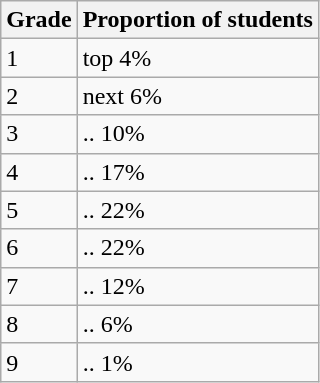<table class="wikitable">
<tr>
<th>Grade</th>
<th>Proportion of students</th>
</tr>
<tr>
<td>1</td>
<td>top  4%</td>
</tr>
<tr>
<td>2</td>
<td>next  6%</td>
</tr>
<tr>
<td>3</td>
<td>..  10%</td>
</tr>
<tr>
<td>4</td>
<td>..  17%</td>
</tr>
<tr>
<td>5</td>
<td>..  22%</td>
</tr>
<tr>
<td>6</td>
<td>..  22%</td>
</tr>
<tr>
<td>7</td>
<td>..  12%</td>
</tr>
<tr>
<td>8</td>
<td>..   6%</td>
</tr>
<tr>
<td>9</td>
<td>..   1%</td>
</tr>
</table>
